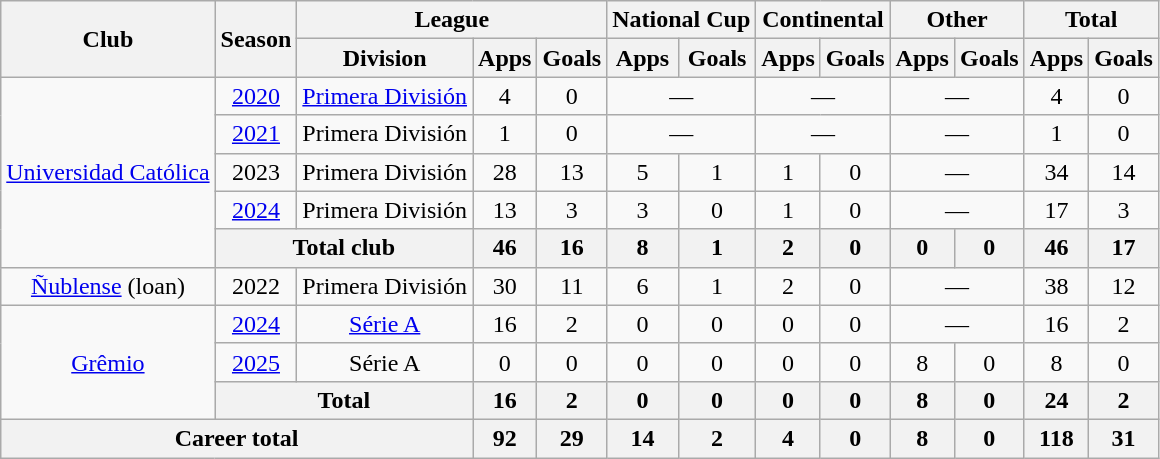<table class="wikitable" style="text-align: center;">
<tr>
<th rowspan="2">Club</th>
<th rowspan="2">Season</th>
<th colspan="3">League</th>
<th colspan="2">National Cup</th>
<th colspan="2">Continental</th>
<th colspan="2">Other</th>
<th colspan="2">Total</th>
</tr>
<tr>
<th>Division</th>
<th>Apps</th>
<th>Goals</th>
<th>Apps</th>
<th>Goals</th>
<th>Apps</th>
<th>Goals</th>
<th>Apps</th>
<th>Goals</th>
<th>Apps</th>
<th>Goals</th>
</tr>
<tr>
<td rowspan="5"><a href='#'>Universidad Católica</a></td>
<td><a href='#'>2020</a></td>
<td><a href='#'>Primera División</a></td>
<td>4</td>
<td>0</td>
<td colspan="2">—</td>
<td colspan="2">—</td>
<td colspan=2>—</td>
<td>4</td>
<td>0</td>
</tr>
<tr>
<td><a href='#'>2021</a></td>
<td>Primera División</td>
<td>1</td>
<td>0</td>
<td colspan=2>—</td>
<td colspan=2>—</td>
<td colspan="2">—</td>
<td>1</td>
<td>0</td>
</tr>
<tr>
<td>2023</td>
<td>Primera División</td>
<td>28</td>
<td>13</td>
<td>5</td>
<td>1</td>
<td>1</td>
<td>0</td>
<td colspan="2">—</td>
<td>34</td>
<td>14</td>
</tr>
<tr>
<td><a href='#'>2024</a></td>
<td>Primera División</td>
<td>13</td>
<td>3</td>
<td>3</td>
<td>0</td>
<td>1</td>
<td>0</td>
<td colspan="2">—</td>
<td>17</td>
<td>3</td>
</tr>
<tr>
<th colspan="2">Total club</th>
<th>46</th>
<th>16</th>
<th>8</th>
<th>1</th>
<th>2</th>
<th>0</th>
<th>0</th>
<th>0</th>
<th>46</th>
<th>17</th>
</tr>
<tr>
<td><a href='#'>Ñublense</a> (loan)</td>
<td>2022</td>
<td>Primera División</td>
<td>30</td>
<td>11</td>
<td>6</td>
<td>1</td>
<td>2</td>
<td>0</td>
<td colspan="2">—</td>
<td>38</td>
<td>12</td>
</tr>
<tr>
<td rowspan="3"><a href='#'>Grêmio</a></td>
<td><a href='#'>2024</a></td>
<td><a href='#'>Série A</a></td>
<td>16</td>
<td>2</td>
<td>0</td>
<td>0</td>
<td>0</td>
<td>0</td>
<td colspan="2">—</td>
<td>16</td>
<td>2</td>
</tr>
<tr>
<td><a href='#'>2025</a></td>
<td>Série A</td>
<td>0</td>
<td>0</td>
<td>0</td>
<td>0</td>
<td>0</td>
<td>0</td>
<td>8</td>
<td>0</td>
<td>8</td>
<td>0</td>
</tr>
<tr>
<th colspan="2">Total</th>
<th>16</th>
<th>2</th>
<th>0</th>
<th>0</th>
<th>0</th>
<th>0</th>
<th>8</th>
<th>0</th>
<th>24</th>
<th>2</th>
</tr>
<tr>
<th colspan="3">Career total</th>
<th>92</th>
<th>29</th>
<th>14</th>
<th>2</th>
<th>4</th>
<th>0</th>
<th>8</th>
<th>0</th>
<th>118</th>
<th>31</th>
</tr>
</table>
